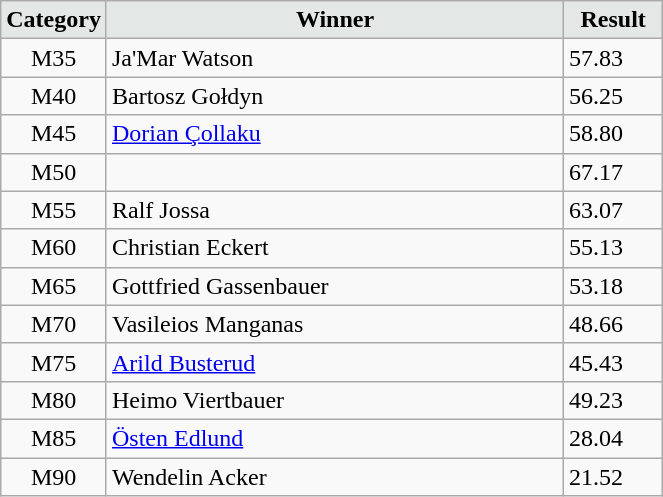<table class="wikitable" width=35%>
<tr>
<td width=15% align="center" bgcolor=#E3E7E6><strong>Category</strong></td>
<td align="center" bgcolor=#E3E7E6> <strong>Winner</strong></td>
<td width=15% align="center" bgcolor=#E3E7E6><strong>Result</strong></td>
</tr>
<tr>
<td align="center">M35</td>
<td> Ja'Mar Watson</td>
<td>57.83</td>
</tr>
<tr>
<td align="center">M40</td>
<td> Bartosz Gołdyn</td>
<td>56.25</td>
</tr>
<tr>
<td align="center">M45</td>
<td> <a href='#'>Dorian Çollaku</a></td>
<td>58.80</td>
</tr>
<tr>
<td align="center">M50</td>
<td> </td>
<td>67.17</td>
</tr>
<tr>
<td align="center">M55</td>
<td> Ralf Jossa</td>
<td>63.07</td>
</tr>
<tr>
<td align="center">M60</td>
<td> Christian Eckert</td>
<td>55.13</td>
</tr>
<tr>
<td align="center">M65</td>
<td> Gottfried Gassenbauer</td>
<td>53.18</td>
</tr>
<tr>
<td align="center">M70</td>
<td> Vasileios Manganas</td>
<td>48.66</td>
</tr>
<tr>
<td align="center">M75</td>
<td> <a href='#'>Arild Busterud</a></td>
<td>45.43</td>
</tr>
<tr>
<td align="center">M80</td>
<td> Heimo Viertbauer</td>
<td>49.23</td>
</tr>
<tr>
<td align="center">M85</td>
<td> <a href='#'>Östen Edlund</a></td>
<td>28.04</td>
</tr>
<tr>
<td align="center">M90</td>
<td> Wendelin Acker</td>
<td>21.52</td>
</tr>
</table>
